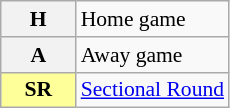<table class="wikitable plainrowheaders" style="font-size:90%;">
<tr>
<th scope=row>H</th>
<td>Home game</td>
</tr>
<tr>
<th scope=row>A</th>
<td>Away game</td>
</tr>
<tr>
<th scope=row style="background:#FF9; border:1px solid #aaa; width:3em;">SR</th>
<td><a href='#'>Sectional Round</a></td>
</tr>
</table>
